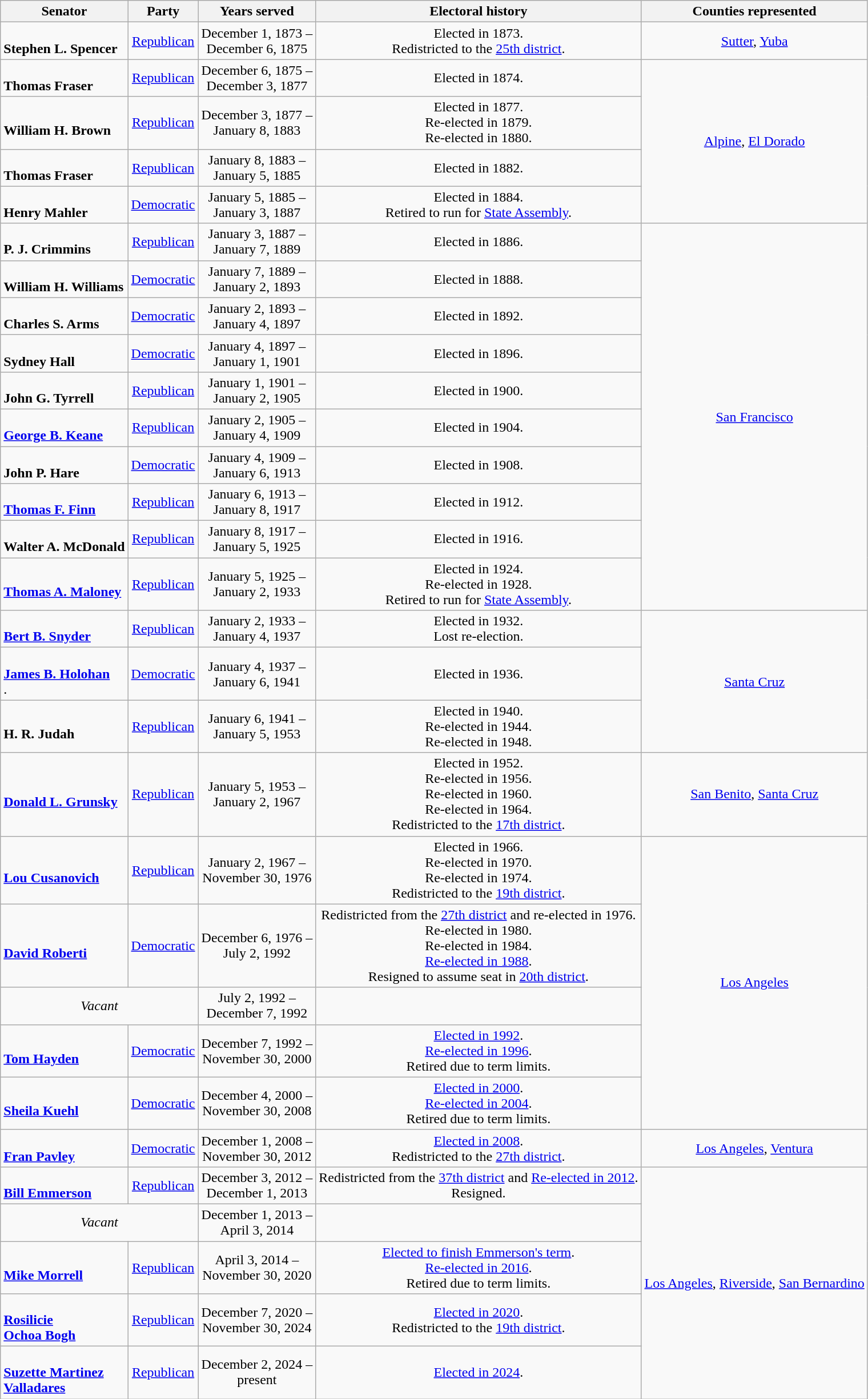<table class=wikitable style="text-align:center">
<tr>
<th>Senator</th>
<th>Party</th>
<th>Years served</th>
<th>Electoral history</th>
<th>Counties represented</th>
</tr>
<tr>
<td align=left><br><strong>Stephen L. Spencer</strong><br></td>
<td><a href='#'>Republican</a></td>
<td>December 1, 1873 – <br> December 6, 1875</td>
<td>Elected in 1873. <br> Redistricted to the <a href='#'>25th district</a>.</td>
<td><a href='#'>Sutter</a>, <a href='#'>Yuba</a></td>
</tr>
<tr>
<td align=left><br><strong>Thomas Fraser</strong><br></td>
<td><a href='#'>Republican</a></td>
<td>December 6, 1875 – <br> December 3, 1877</td>
<td>Elected in 1874. <br> </td>
<td rowspan="4"><a href='#'>Alpine</a>, <a href='#'>El Dorado</a></td>
</tr>
<tr>
<td align=left><br><strong>William H. Brown</strong><br></td>
<td><a href='#'>Republican</a></td>
<td>December 3, 1877 – <br> January 8, 1883</td>
<td>Elected in 1877. <br> Re-elected in 1879. <br> Re-elected in 1880. <br> </td>
</tr>
<tr>
<td align=left><br><strong>Thomas Fraser</strong><br></td>
<td><a href='#'>Republican</a></td>
<td>January 8, 1883 – <br> January 5, 1885</td>
<td>Elected in 1882. <br> </td>
</tr>
<tr>
<td align=left><br><strong>Henry Mahler</strong><br></td>
<td><a href='#'>Democratic</a></td>
<td>January 5, 1885 – <br> January 3, 1887</td>
<td>Elected in 1884. <br> Retired to run for <a href='#'>State Assembly</a>.</td>
</tr>
<tr>
<td align=left><br><strong>P. J. Crimmins</strong><br></td>
<td><a href='#'>Republican</a></td>
<td>January 3, 1887 – <br> January 7, 1889</td>
<td>Elected in 1886. <br> </td>
<td rowspan="10"><a href='#'>San Francisco</a></td>
</tr>
<tr>
<td align=left><br><strong>William H. Williams</strong><br></td>
<td><a href='#'>Democratic</a></td>
<td>January 7, 1889 – <br> January 2, 1893</td>
<td>Elected in 1888. <br> </td>
</tr>
<tr>
<td align=left><br><strong>Charles S. Arms</strong><br></td>
<td><a href='#'>Democratic</a></td>
<td>January 2, 1893 – <br> January 4, 1897</td>
<td>Elected in 1892. <br> </td>
</tr>
<tr>
<td align=left><br><strong>Sydney Hall</strong><br></td>
<td><a href='#'>Democratic</a></td>
<td>January 4, 1897 – <br> January 1, 1901</td>
<td>Elected in 1896. <br> </td>
</tr>
<tr>
<td align=left><br><strong>John G. Tyrrell</strong><br></td>
<td><a href='#'>Republican</a></td>
<td>January 1, 1901 – <br> January 2, 1905</td>
<td>Elected in 1900. <br> </td>
</tr>
<tr>
<td align=left><br><strong><a href='#'>George B. Keane</a></strong><br></td>
<td><a href='#'>Republican</a></td>
<td>January 2, 1905 – <br> January 4, 1909</td>
<td>Elected in 1904. <br> </td>
</tr>
<tr>
<td align=left><br><strong>John P. Hare</strong><br></td>
<td><a href='#'>Democratic</a></td>
<td>January 4, 1909 – <br> January 6, 1913</td>
<td>Elected in 1908. <br> </td>
</tr>
<tr>
<td align=left><br><strong><a href='#'>Thomas F. Finn</a></strong><br></td>
<td><a href='#'>Republican</a></td>
<td>January 6, 1913 – <br> January 8, 1917</td>
<td>Elected in 1912. <br> </td>
</tr>
<tr>
<td align=left><br><strong>Walter A. McDonald</strong><br></td>
<td><a href='#'>Republican</a></td>
<td>January 8, 1917 – <br> January 5, 1925</td>
<td>Elected in 1916. <br> </td>
</tr>
<tr>
<td align=left><br><strong><a href='#'>Thomas A. Maloney</a></strong><br></td>
<td><a href='#'>Republican</a></td>
<td>January 5, 1925 – <br> January 2, 1933</td>
<td>Elected in 1924. <br> Re-elected in 1928. <br> Retired to run for <a href='#'>State Assembly</a>.</td>
</tr>
<tr>
<td align=left><br><strong><a href='#'>Bert B. Snyder</a></strong><br></td>
<td><a href='#'>Republican</a></td>
<td>January 2, 1933 – <br> January 4, 1937</td>
<td>Elected in 1932. <br> Lost re-election.</td>
<td rowspan="3"><a href='#'>Santa Cruz</a></td>
</tr>
<tr>
<td align=left><br><strong><a href='#'>James B. Holohan</a></strong><br>.</td>
<td><a href='#'>Democratic</a></td>
<td>January 4, 1937 – <br> January 6, 1941</td>
<td>Elected in 1936. <br> </td>
</tr>
<tr>
<td align=left><br><strong>H. R. Judah</strong><br></td>
<td><a href='#'>Republican</a></td>
<td>January 6, 1941 – <br> January 5, 1953</td>
<td>Elected in 1940. <br> Re-elected in 1944. <br> Re-elected in 1948. <br> </td>
</tr>
<tr>
<td align=left><br><strong><a href='#'>Donald L. Grunsky</a></strong><br></td>
<td><a href='#'>Republican</a></td>
<td>January 5, 1953 – <br> January 2, 1967</td>
<td>Elected in 1952. <br> Re-elected in 1956. <br> Re-elected in 1960. <br> Re-elected in 1964. <br> Redistricted to the <a href='#'>17th district</a>.</td>
<td><a href='#'>San Benito</a>, <a href='#'>Santa Cruz</a></td>
</tr>
<tr>
<td align=left><br><strong><a href='#'>Lou Cusanovich</a></strong><br></td>
<td><a href='#'>Republican</a></td>
<td>January 2, 1967 – <br> November 30, 1976</td>
<td>Elected in 1966. <br> Re-elected in 1970. <br> Re-elected in 1974. <br> Redistricted to the <a href='#'>19th district</a>.</td>
<td rowspan="5"><a href='#'>Los Angeles</a></td>
</tr>
<tr>
<td align=left><br><strong><a href='#'>David Roberti</a></strong><br></td>
<td><a href='#'>Democratic</a></td>
<td>December 6, 1976 – <br> July 2, 1992</td>
<td>Redistricted from the <a href='#'>27th district</a> and re-elected in 1976. <br> Re-elected in 1980. <br> Re-elected in 1984. <br> <a href='#'>Re-elected in 1988</a>. <br> Resigned to assume seat in <a href='#'>20th district</a>.</td>
</tr>
<tr>
<td colspan=2><em>Vacant</em></td>
<td>July 2, 1992 – <br> December 7, 1992</td>
</tr>
<tr>
<td align=left><br><strong><a href='#'>Tom Hayden</a></strong><br></td>
<td><a href='#'>Democratic</a></td>
<td>December 7, 1992 – <br> November 30, 2000</td>
<td><a href='#'>Elected in 1992</a>. <br> <a href='#'>Re-elected in 1996</a>. <br> Retired due to term limits.</td>
</tr>
<tr>
<td align=left><br><strong><a href='#'>Sheila Kuehl</a></strong><br></td>
<td><a href='#'>Democratic</a></td>
<td>December 4, 2000 – <br> November 30, 2008</td>
<td><a href='#'>Elected in 2000</a>. <br> <a href='#'>Re-elected in 2004</a>. <br> Retired due to term limits.</td>
</tr>
<tr>
<td align=left><br><strong><a href='#'>Fran Pavley</a></strong><br></td>
<td><a href='#'>Democratic</a></td>
<td>December 1, 2008 – <br> November 30, 2012</td>
<td><a href='#'>Elected in 2008</a>. <br> Redistricted to the <a href='#'>27th district</a>.</td>
<td><a href='#'>Los Angeles</a>, <a href='#'>Ventura</a></td>
</tr>
<tr>
<td align=left><br><strong><a href='#'>Bill Emmerson</a></strong><br></td>
<td><a href='#'>Republican</a></td>
<td>December 3, 2012 – <br> December 1, 2013</td>
<td>Redistricted from the <a href='#'>37th district</a> and <a href='#'>Re-elected in 2012</a>. <br> Resigned.</td>
<td rowspan="5"><a href='#'>Los Angeles</a>, <a href='#'>Riverside</a>, <a href='#'>San Bernardino</a></td>
</tr>
<tr>
<td colspan=2><em>Vacant</em></td>
<td>December 1, 2013 – <br> April 3, 2014</td>
</tr>
<tr>
<td align=left><br><strong><a href='#'>Mike Morrell</a></strong><br></td>
<td><a href='#'>Republican</a></td>
<td>April 3, 2014 – <br> November 30, 2020</td>
<td><a href='#'>Elected to finish Emmerson's term</a>. <br> <a href='#'>Re-elected in 2016</a>. <br> Retired due to term limits.</td>
</tr>
<tr>
<td align=left><br><strong><a href='#'>Rosilicie <br> Ochoa Bogh</a></strong><br></td>
<td><a href='#'>Republican</a></td>
<td>December 7, 2020 – <br>November 30, 2024</td>
<td><a href='#'>Elected in 2020</a>. <br> Redistricted to the <a href='#'>19th district</a>.</td>
</tr>
<tr>
<td align=left><br><strong><a href='#'>Suzette Martinez <br>Valladares</a></strong><br></td>
<td><a href='#'>Republican</a></td>
<td>December 2, 2024 – <br> present</td>
<td><a href='#'>Elected in 2024</a>.</td>
</tr>
</table>
